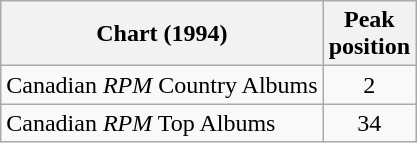<table class="wikitable">
<tr>
<th>Chart (1994)</th>
<th>Peak<br>position</th>
</tr>
<tr>
<td>Canadian <em>RPM</em> Country Albums</td>
<td align="center">2</td>
</tr>
<tr>
<td>Canadian <em>RPM</em> Top Albums</td>
<td align="center">34</td>
</tr>
</table>
